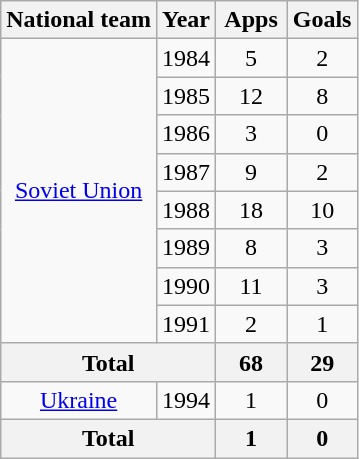<table class="wikitable" style="text-align:center">
<tr>
<th>National team</th>
<th>Year</th>
<th width="40">Apps</th>
<th width="40">Goals</th>
</tr>
<tr>
<td rowspan="8"><a href='#'>Soviet Union</a></td>
<td>1984</td>
<td>5</td>
<td>2</td>
</tr>
<tr>
<td>1985</td>
<td>12</td>
<td>8</td>
</tr>
<tr>
<td>1986</td>
<td>3</td>
<td>0</td>
</tr>
<tr>
<td>1987</td>
<td>9</td>
<td>2</td>
</tr>
<tr>
<td>1988</td>
<td>18</td>
<td>10</td>
</tr>
<tr>
<td>1989</td>
<td>8</td>
<td>3</td>
</tr>
<tr>
<td>1990</td>
<td>11</td>
<td>3</td>
</tr>
<tr>
<td>1991</td>
<td>2</td>
<td>1</td>
</tr>
<tr>
<th colspan="2">Total</th>
<th>68</th>
<th>29</th>
</tr>
<tr>
<td><a href='#'>Ukraine</a></td>
<td>1994</td>
<td>1</td>
<td>0</td>
</tr>
<tr>
<th colspan="2">Total</th>
<th>1</th>
<th>0</th>
</tr>
</table>
